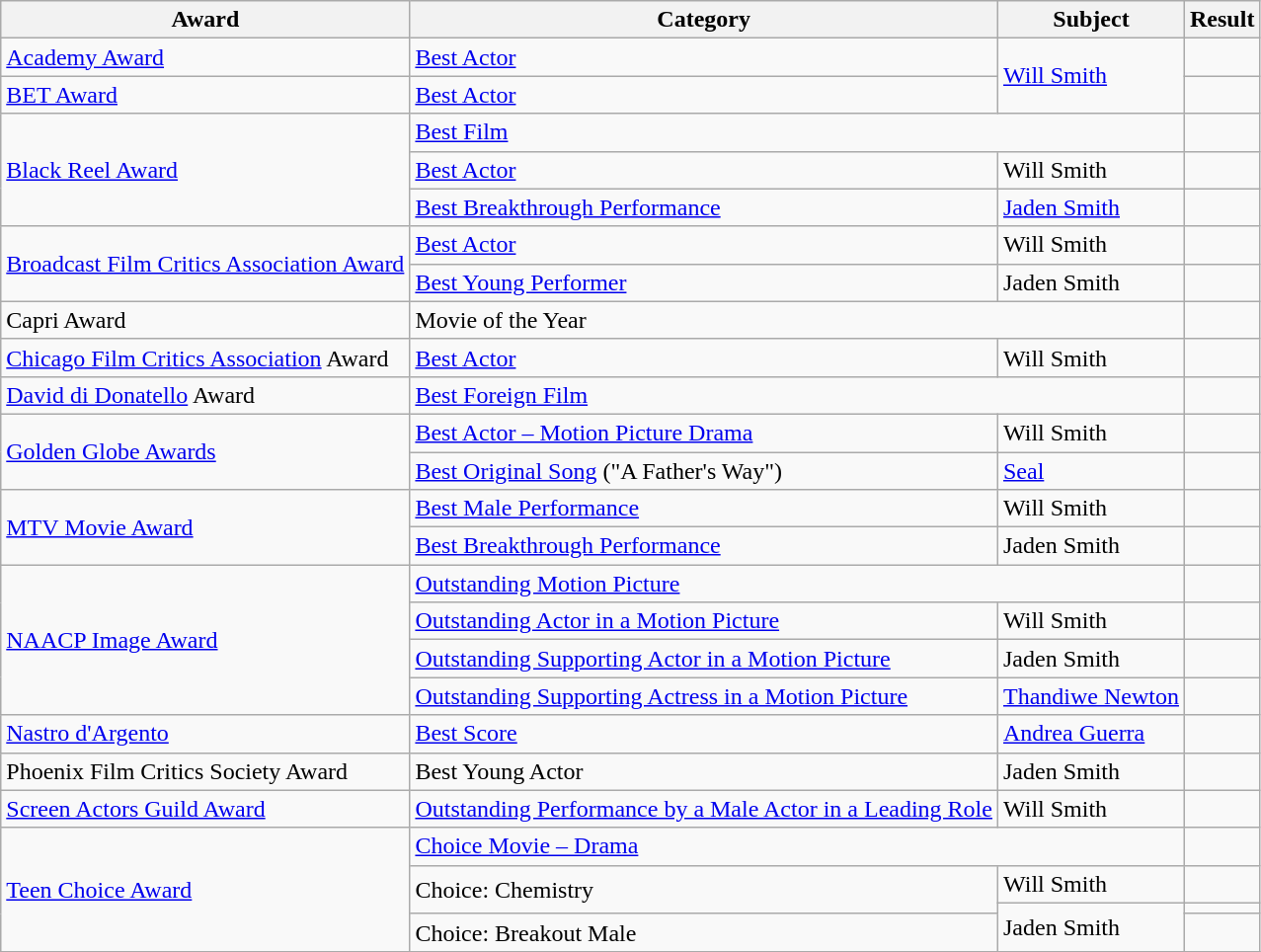<table class="wikitable">
<tr>
<th>Award</th>
<th>Category</th>
<th>Subject</th>
<th>Result</th>
</tr>
<tr>
<td><a href='#'>Academy Award</a></td>
<td><a href='#'>Best Actor</a></td>
<td rowspan=2><a href='#'>Will Smith</a></td>
<td></td>
</tr>
<tr>
<td><a href='#'>BET Award</a></td>
<td><a href='#'>Best Actor</a></td>
<td></td>
</tr>
<tr>
<td rowspan=3><a href='#'>Black Reel Award</a></td>
<td colspan=2><a href='#'>Best Film</a></td>
<td></td>
</tr>
<tr>
<td><a href='#'>Best Actor</a></td>
<td>Will Smith</td>
<td></td>
</tr>
<tr>
<td><a href='#'>Best Breakthrough Performance</a></td>
<td><a href='#'>Jaden Smith</a></td>
<td></td>
</tr>
<tr>
<td rowspan=2><a href='#'>Broadcast Film Critics Association Award</a></td>
<td><a href='#'>Best Actor</a></td>
<td>Will Smith</td>
<td></td>
</tr>
<tr>
<td><a href='#'>Best Young Performer</a></td>
<td>Jaden Smith</td>
<td></td>
</tr>
<tr>
<td>Capri Award</td>
<td colspan=2>Movie of the Year</td>
<td></td>
</tr>
<tr>
<td><a href='#'>Chicago Film Critics Association</a> Award</td>
<td><a href='#'>Best Actor</a></td>
<td>Will Smith</td>
<td></td>
</tr>
<tr>
<td><a href='#'>David di Donatello</a> Award</td>
<td colspan=2><a href='#'>Best Foreign Film</a></td>
<td></td>
</tr>
<tr>
<td rowspan=2><a href='#'>Golden Globe Awards</a></td>
<td><a href='#'>Best Actor – Motion Picture Drama</a></td>
<td>Will Smith</td>
<td></td>
</tr>
<tr>
<td><a href='#'>Best Original Song</a>  ("A Father's Way")</td>
<td><a href='#'>Seal</a></td>
<td></td>
</tr>
<tr>
<td rowspan=2><a href='#'>MTV Movie Award</a></td>
<td><a href='#'>Best Male Performance</a></td>
<td>Will Smith</td>
<td></td>
</tr>
<tr>
<td><a href='#'>Best Breakthrough Performance</a></td>
<td>Jaden Smith</td>
<td></td>
</tr>
<tr>
<td rowspan=4><a href='#'>NAACP Image Award</a></td>
<td colspan=2><a href='#'>Outstanding Motion Picture</a></td>
<td></td>
</tr>
<tr>
<td><a href='#'>Outstanding Actor in a Motion Picture</a></td>
<td>Will Smith</td>
<td></td>
</tr>
<tr>
<td><a href='#'>Outstanding Supporting Actor in a Motion Picture</a></td>
<td>Jaden Smith</td>
<td></td>
</tr>
<tr>
<td><a href='#'>Outstanding Supporting Actress in a Motion Picture</a></td>
<td><a href='#'>Thandiwe Newton</a></td>
<td></td>
</tr>
<tr>
<td><a href='#'>Nastro d'Argento</a></td>
<td><a href='#'>Best Score</a></td>
<td><a href='#'>Andrea Guerra</a></td>
<td></td>
</tr>
<tr>
<td>Phoenix Film Critics Society Award</td>
<td>Best Young Actor</td>
<td>Jaden Smith</td>
<td></td>
</tr>
<tr>
<td><a href='#'>Screen Actors Guild Award</a></td>
<td><a href='#'>Outstanding Performance by a Male Actor in a Leading Role</a></td>
<td>Will Smith</td>
<td></td>
</tr>
<tr>
<td rowspan=4><a href='#'>Teen Choice Award</a></td>
<td colspan=2><a href='#'>Choice Movie – Drama</a></td>
<td></td>
</tr>
<tr>
<td rowspan=2>Choice: Chemistry</td>
<td>Will Smith</td>
<td></td>
</tr>
<tr>
<td rowspan=2>Jaden Smith</td>
<td></td>
</tr>
<tr>
<td>Choice: Breakout Male</td>
<td></td>
</tr>
<tr>
</tr>
</table>
